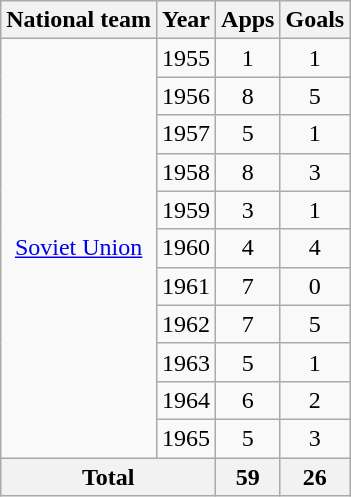<table class="wikitable" style="text-align:center">
<tr>
<th>National team</th>
<th>Year</th>
<th>Apps</th>
<th>Goals</th>
</tr>
<tr>
<td rowspan="11"><a href='#'>Soviet Union</a></td>
<td>1955</td>
<td>1</td>
<td>1</td>
</tr>
<tr>
<td>1956</td>
<td>8</td>
<td>5</td>
</tr>
<tr>
<td>1957</td>
<td>5</td>
<td>1</td>
</tr>
<tr>
<td>1958</td>
<td>8</td>
<td>3</td>
</tr>
<tr>
<td>1959</td>
<td>3</td>
<td>1</td>
</tr>
<tr>
<td>1960</td>
<td>4</td>
<td>4</td>
</tr>
<tr>
<td>1961</td>
<td>7</td>
<td>0</td>
</tr>
<tr>
<td>1962</td>
<td>7</td>
<td>5</td>
</tr>
<tr>
<td>1963</td>
<td>5</td>
<td>1</td>
</tr>
<tr>
<td>1964</td>
<td>6</td>
<td>2</td>
</tr>
<tr>
<td>1965</td>
<td>5</td>
<td>3</td>
</tr>
<tr>
<th colspan="2">Total</th>
<th>59</th>
<th>26</th>
</tr>
</table>
